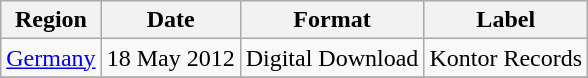<table class=wikitable>
<tr>
<th>Region</th>
<th>Date</th>
<th>Format</th>
<th>Label</th>
</tr>
<tr>
<td><a href='#'>Germany</a></td>
<td>18 May 2012</td>
<td>Digital Download</td>
<td>Kontor Records</td>
</tr>
<tr>
</tr>
</table>
